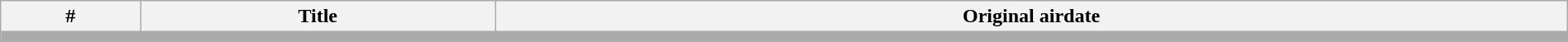<table class="wikitable" width="100%">
<tr>
<th>#</th>
<th>Title</th>
<th>Original airdate</th>
</tr>
<tr>
<td colspan="7" bgcolor="#aaaaaa"></td>
</tr>
<tr>
</tr>
</table>
